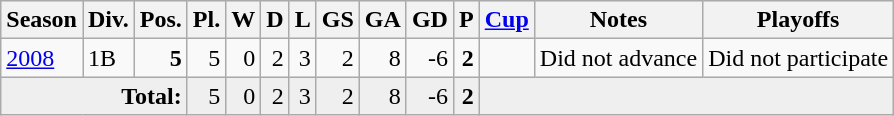<table class="wikitable">
<tr style="background:#efefef;">
<th>Season</th>
<th>Div.</th>
<th>Pos.</th>
<th>Pl.</th>
<th>W</th>
<th>D</th>
<th>L</th>
<th>GS</th>
<th>GA</th>
<th>GD</th>
<th>P</th>
<th><a href='#'>Cup</a></th>
<th>Notes</th>
<th>Playoffs</th>
</tr>
<tr>
<td><a href='#'>2008</a></td>
<td>1B</td>
<td align=right><strong>5</strong></td>
<td align=right>5</td>
<td align=right>0</td>
<td align=right>2</td>
<td align=right>3</td>
<td align=right>2</td>
<td align=right>8</td>
<td align=right>-6</td>
<td align=right><strong>2</strong></td>
<td></td>
<td>Did not advance</td>
<td>Did not participate</td>
</tr>
<tr style="background:#efefef">
<td align=right colspan=3><strong>Total:</strong></td>
<td align=right>5</td>
<td align=right>0</td>
<td align=right>2</td>
<td align=right>3</td>
<td align=right>2</td>
<td align=right>8</td>
<td align=right>-6</td>
<td align=right><strong>2</strong></td>
<td colspan=3 bgcolor=#efefef></td>
</tr>
</table>
